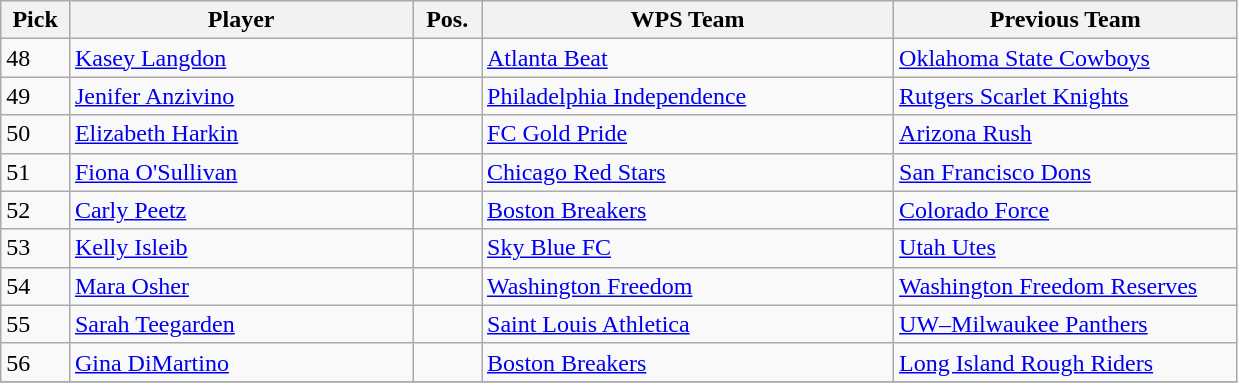<table class="wikitable">
<tr>
<th width="5%">Pick</th>
<th width="25%">Player</th>
<th width="5%">Pos.</th>
<th width="30%">WPS Team</th>
<th width="25%">Previous Team</th>
</tr>
<tr>
<td>48</td>
<td><a href='#'>Kasey Langdon</a></td>
<td></td>
<td><a href='#'>Atlanta Beat</a></td>
<td><a href='#'>Oklahoma State Cowboys</a></td>
</tr>
<tr>
<td>49</td>
<td><a href='#'>Jenifer Anzivino</a></td>
<td></td>
<td><a href='#'>Philadelphia Independence</a></td>
<td><a href='#'>Rutgers Scarlet Knights</a></td>
</tr>
<tr>
<td>50</td>
<td><a href='#'>Elizabeth Harkin</a></td>
<td></td>
<td><a href='#'>FC Gold Pride</a></td>
<td><a href='#'>Arizona Rush</a></td>
</tr>
<tr>
<td>51</td>
<td><a href='#'>Fiona O'Sullivan</a></td>
<td></td>
<td><a href='#'>Chicago Red Stars</a></td>
<td><a href='#'>San Francisco Dons</a></td>
</tr>
<tr>
<td>52</td>
<td><a href='#'>Carly Peetz</a></td>
<td></td>
<td><a href='#'>Boston Breakers</a></td>
<td><a href='#'>Colorado Force</a></td>
</tr>
<tr>
<td>53</td>
<td><a href='#'>Kelly Isleib</a></td>
<td></td>
<td><a href='#'>Sky Blue FC</a></td>
<td><a href='#'>Utah Utes</a></td>
</tr>
<tr>
<td>54</td>
<td><a href='#'>Mara Osher</a></td>
<td></td>
<td><a href='#'>Washington Freedom</a></td>
<td><a href='#'>Washington Freedom Reserves</a></td>
</tr>
<tr>
<td>55</td>
<td><a href='#'>Sarah Teegarden</a></td>
<td></td>
<td><a href='#'>Saint Louis Athletica</a></td>
<td><a href='#'>UW–Milwaukee Panthers</a></td>
</tr>
<tr>
<td>56</td>
<td><a href='#'>Gina DiMartino</a></td>
<td></td>
<td><a href='#'>Boston Breakers</a></td>
<td><a href='#'>Long Island Rough Riders</a></td>
</tr>
<tr>
</tr>
</table>
